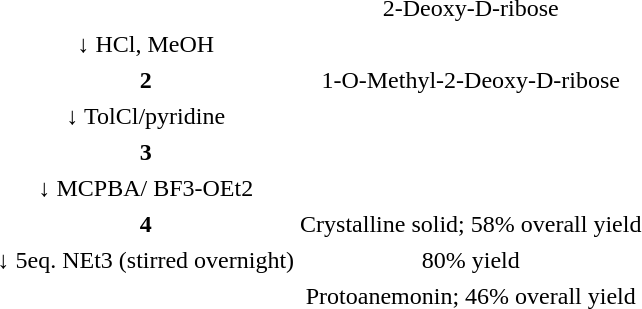<table style="text-align:center">
<tr>
<td></td>
<td>2-Deoxy-D-ribose</td>
</tr>
<tr>
</tr>
<tr>
<td>↓ HCl, MeOH</td>
<td></td>
</tr>
<tr>
</tr>
<tr>
<td><strong>2</strong></td>
<td>1-O-Methyl-2-Deoxy-D-ribose</td>
</tr>
<tr>
</tr>
<tr>
<td>↓ TolCl/pyridine</td>
<td></td>
</tr>
<tr>
</tr>
<tr>
<td><strong>3</strong></td>
<td></td>
</tr>
<tr>
</tr>
<tr>
<td>↓ MCPBA/ BF3-OEt2</td>
<td></td>
</tr>
<tr>
</tr>
<tr>
<td><strong>4</strong></td>
<td>Crystalline solid; 58% overall yield</td>
</tr>
<tr>
</tr>
<tr>
<td>↓ 5eq. NEt3 (stirred overnight)</td>
<td>80% yield</td>
</tr>
<tr>
</tr>
<tr>
<td></td>
<td>Protoanemonin; 46% overall yield </td>
</tr>
</table>
